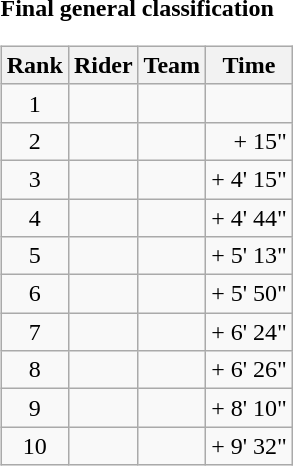<table>
<tr>
<td><strong>Final general classification</strong><br><table class="wikitable">
<tr>
<th scope="col">Rank</th>
<th scope="col">Rider</th>
<th scope="col">Team</th>
<th scope="col">Time</th>
</tr>
<tr>
<td style="text-align:center;">1</td>
<td></td>
<td></td>
<td style="text-align:right;"></td>
</tr>
<tr>
<td style="text-align:center;">2</td>
<td></td>
<td></td>
<td style="text-align:right;">+ 15"</td>
</tr>
<tr>
<td style="text-align:center;">3</td>
<td></td>
<td></td>
<td style="text-align:right;">+ 4' 15"</td>
</tr>
<tr>
<td style="text-align:center;">4</td>
<td></td>
<td></td>
<td style="text-align:right;">+ 4' 44"</td>
</tr>
<tr>
<td style="text-align:center;">5</td>
<td></td>
<td></td>
<td style="text-align:right;">+ 5' 13"</td>
</tr>
<tr>
<td style="text-align:center;">6</td>
<td></td>
<td></td>
<td style="text-align:right;">+ 5' 50"</td>
</tr>
<tr>
<td style="text-align:center;">7</td>
<td></td>
<td></td>
<td style="text-align:right;">+ 6' 24"</td>
</tr>
<tr>
<td style="text-align:center;">8</td>
<td></td>
<td></td>
<td style="text-align:right;">+ 6' 26"</td>
</tr>
<tr>
<td style="text-align:center;">9</td>
<td></td>
<td></td>
<td style="text-align:right;">+ 8' 10"</td>
</tr>
<tr>
<td style="text-align:center;">10</td>
<td></td>
<td></td>
<td style="text-align:right;">+ 9' 32"</td>
</tr>
</table>
</td>
</tr>
</table>
